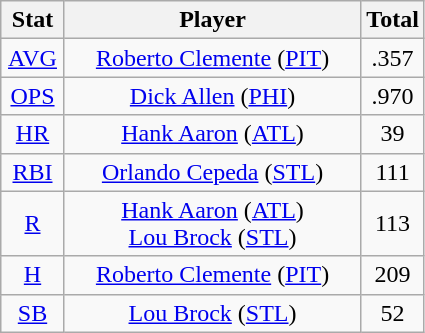<table class="wikitable" style="text-align:center;">
<tr>
<th style="width:15%;">Stat</th>
<th>Player</th>
<th style="width:15%;">Total</th>
</tr>
<tr>
<td><a href='#'>AVG</a></td>
<td><a href='#'>Roberto Clemente</a> (<a href='#'>PIT</a>)</td>
<td>.357</td>
</tr>
<tr>
<td><a href='#'>OPS</a></td>
<td><a href='#'>Dick Allen</a> (<a href='#'>PHI</a>)</td>
<td>.970</td>
</tr>
<tr>
<td><a href='#'>HR</a></td>
<td><a href='#'>Hank Aaron</a> (<a href='#'>ATL</a>)</td>
<td>39</td>
</tr>
<tr>
<td><a href='#'>RBI</a></td>
<td><a href='#'>Orlando Cepeda</a> (<a href='#'>STL</a>)</td>
<td>111</td>
</tr>
<tr>
<td><a href='#'>R</a></td>
<td><a href='#'>Hank Aaron</a> (<a href='#'>ATL</a>)<br><a href='#'>Lou Brock</a> (<a href='#'>STL</a>)</td>
<td>113</td>
</tr>
<tr>
<td><a href='#'>H</a></td>
<td><a href='#'>Roberto Clemente</a> (<a href='#'>PIT</a>)</td>
<td>209</td>
</tr>
<tr>
<td><a href='#'>SB</a></td>
<td><a href='#'>Lou Brock</a> (<a href='#'>STL</a>)</td>
<td>52</td>
</tr>
</table>
